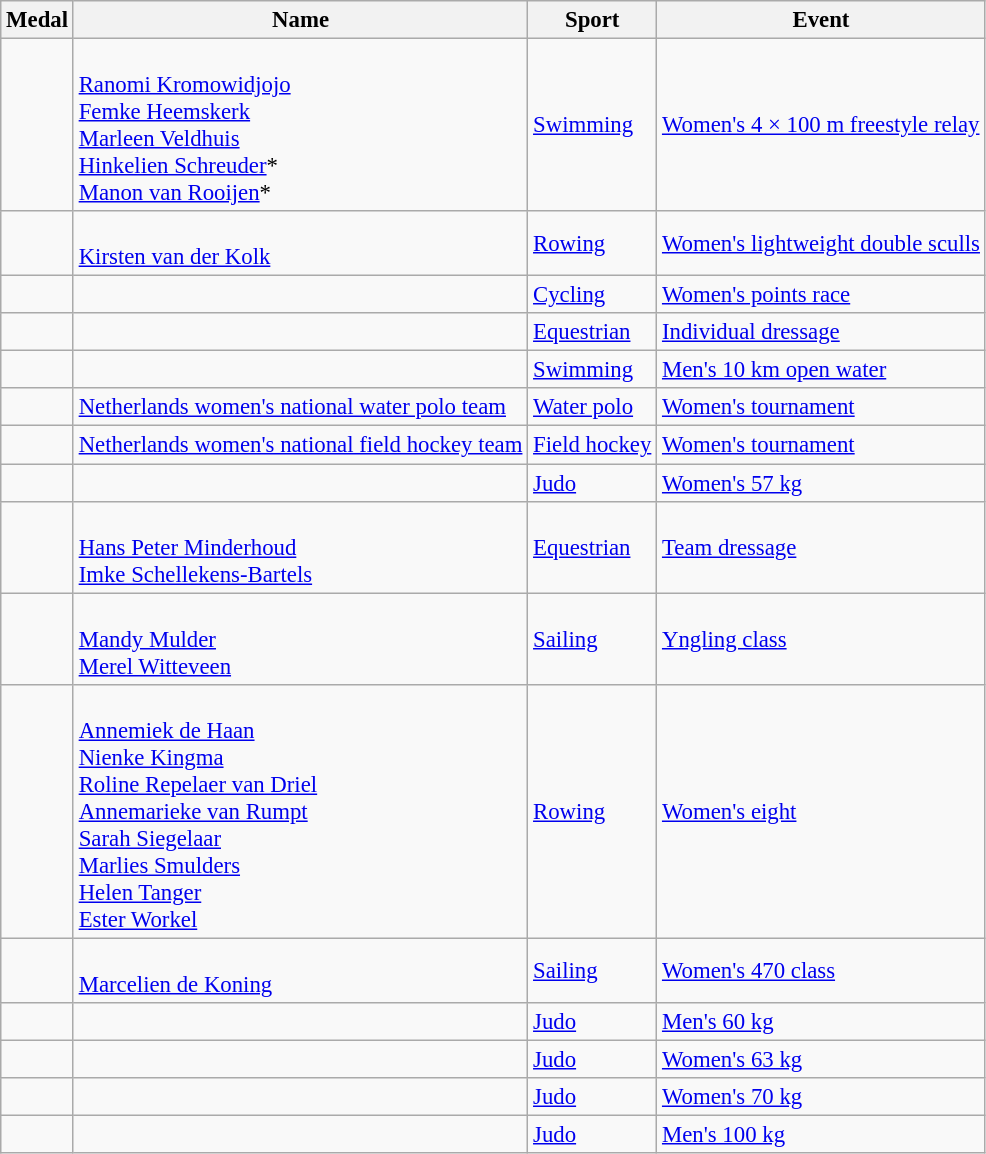<table class="wikitable sortable" style="font-size:95%">
<tr>
<th>Medal</th>
<th>Name</th>
<th>Sport</th>
<th>Event</th>
</tr>
<tr>
<td></td>
<td><br><a href='#'>Ranomi Kromowidjojo</a><br><a href='#'>Femke Heemskerk</a><br><a href='#'>Marleen Veldhuis</a><br><a href='#'>Hinkelien Schreuder</a>*<br><a href='#'>Manon van Rooijen</a>*</td>
<td><a href='#'>Swimming</a></td>
<td><a href='#'>Women's 4 × 100 m freestyle relay</a></td>
</tr>
<tr>
<td></td>
<td><br><a href='#'>Kirsten van der Kolk</a></td>
<td><a href='#'>Rowing</a></td>
<td><a href='#'>Women's lightweight double sculls</a></td>
</tr>
<tr>
<td></td>
<td></td>
<td><a href='#'>Cycling</a></td>
<td><a href='#'>Women's points race</a></td>
</tr>
<tr>
<td></td>
<td></td>
<td><a href='#'>Equestrian</a></td>
<td><a href='#'>Individual dressage</a></td>
</tr>
<tr>
<td></td>
<td></td>
<td><a href='#'>Swimming</a></td>
<td><a href='#'>Men's 10 km open water</a></td>
</tr>
<tr>
<td></td>
<td><a href='#'>Netherlands women's national water polo team</a><br></td>
<td><a href='#'>Water polo</a></td>
<td><a href='#'>Women's tournament</a></td>
</tr>
<tr>
<td></td>
<td><a href='#'>Netherlands women's national field hockey team</a><br></td>
<td><a href='#'>Field hockey</a></td>
<td><a href='#'>Women's tournament</a></td>
</tr>
<tr>
<td></td>
<td></td>
<td><a href='#'>Judo</a></td>
<td><a href='#'>Women's 57 kg</a></td>
</tr>
<tr>
<td></td>
<td><br><a href='#'>Hans Peter Minderhoud</a><br><a href='#'>Imke Schellekens-Bartels</a></td>
<td><a href='#'>Equestrian</a></td>
<td><a href='#'>Team dressage</a></td>
</tr>
<tr>
<td></td>
<td><br><a href='#'>Mandy Mulder</a><br><a href='#'>Merel Witteveen</a></td>
<td><a href='#'>Sailing</a></td>
<td><a href='#'>Yngling class</a></td>
</tr>
<tr>
<td></td>
<td><br><a href='#'>Annemiek de Haan</a><br><a href='#'>Nienke Kingma</a><br><a href='#'>Roline Repelaer van Driel</a><br><a href='#'>Annemarieke van Rumpt</a><br><a href='#'>Sarah Siegelaar</a><br><a href='#'>Marlies Smulders</a><br><a href='#'>Helen Tanger</a><br><a href='#'>Ester Workel</a></td>
<td><a href='#'>Rowing</a></td>
<td><a href='#'>Women's eight</a></td>
</tr>
<tr>
<td></td>
<td><br><a href='#'>Marcelien de Koning</a></td>
<td><a href='#'>Sailing</a></td>
<td><a href='#'>Women's 470 class</a></td>
</tr>
<tr>
<td></td>
<td></td>
<td><a href='#'>Judo</a></td>
<td><a href='#'>Men's 60 kg</a></td>
</tr>
<tr>
<td></td>
<td></td>
<td><a href='#'>Judo</a></td>
<td><a href='#'>Women's 63 kg</a></td>
</tr>
<tr>
<td></td>
<td></td>
<td><a href='#'>Judo</a></td>
<td><a href='#'>Women's 70 kg</a></td>
</tr>
<tr>
<td></td>
<td></td>
<td><a href='#'>Judo</a></td>
<td><a href='#'>Men's 100 kg</a></td>
</tr>
</table>
